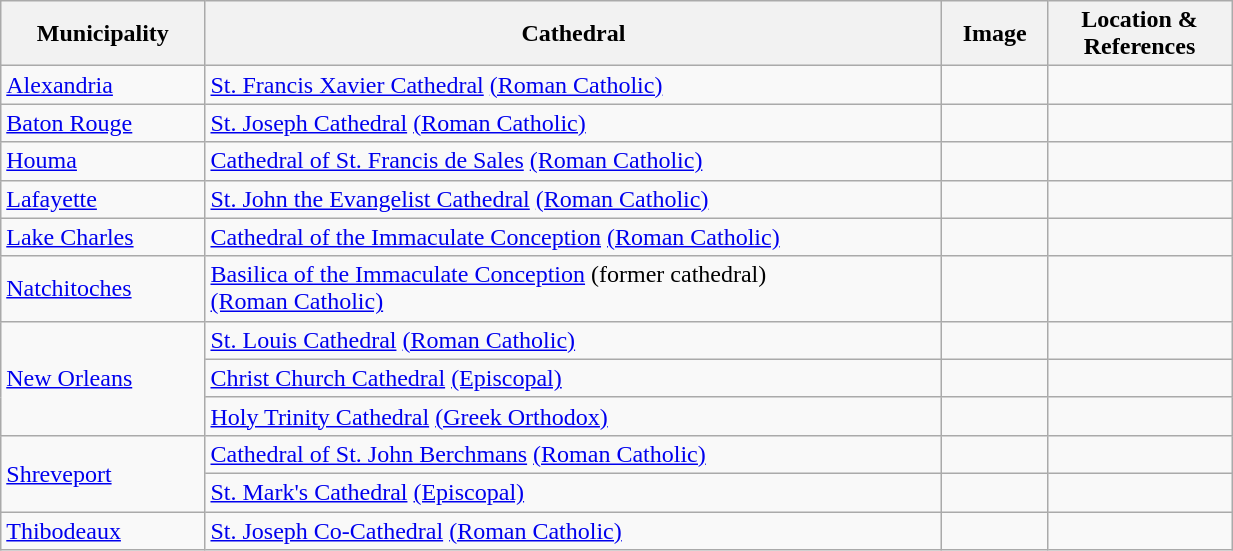<table width=65% class="wikitable">
<tr>
<th width = 10%>Municipality</th>
<th width = 40%>Cathedral</th>
<th width = 5%>Image</th>
<th width = 10%>Location & References</th>
</tr>
<tr>
<td><a href='#'>Alexandria</a></td>
<td><a href='#'>St. Francis Xavier Cathedral</a> <a href='#'>(Roman Catholic)</a></td>
<td></td>
<td><small></small><br></td>
</tr>
<tr>
<td><a href='#'>Baton Rouge</a></td>
<td><a href='#'>St. Joseph Cathedral</a> <a href='#'>(Roman Catholic)</a></td>
<td></td>
<td><small></small><br></td>
</tr>
<tr>
<td><a href='#'>Houma</a></td>
<td><a href='#'>Cathedral of St. Francis de Sales</a> <a href='#'>(Roman Catholic)</a></td>
<td></td>
<td><small></small><br></td>
</tr>
<tr>
<td><a href='#'>Lafayette</a></td>
<td><a href='#'>St. John the Evangelist Cathedral</a> <a href='#'>(Roman Catholic)</a></td>
<td></td>
<td><small></small><br></td>
</tr>
<tr>
<td><a href='#'>Lake Charles</a></td>
<td><a href='#'>Cathedral of the Immaculate Conception</a> <a href='#'>(Roman Catholic)</a></td>
<td></td>
<td><small></small><br></td>
</tr>
<tr>
<td><a href='#'>Natchitoches</a></td>
<td><a href='#'>Basilica of the Immaculate Conception</a> (former cathedral)<br><a href='#'>(Roman Catholic)</a></td>
<td></td>
<td><small></small><br></td>
</tr>
<tr>
<td rowspan=3><a href='#'>New Orleans</a></td>
<td><a href='#'>St. Louis Cathedral</a> <a href='#'>(Roman Catholic)</a></td>
<td></td>
<td><small></small><br></td>
</tr>
<tr>
<td><a href='#'>Christ Church Cathedral</a> <a href='#'>(Episcopal)</a></td>
<td></td>
<td><small></small><br></td>
</tr>
<tr>
<td><a href='#'>Holy Trinity Cathedral</a> <a href='#'>(Greek Orthodox)</a></td>
<td></td>
<td><small></small><br></td>
</tr>
<tr>
<td rowspan=2><a href='#'>Shreveport</a></td>
<td><a href='#'>Cathedral of St. John Berchmans</a> <a href='#'>(Roman Catholic)</a></td>
<td></td>
<td><small></small><br></td>
</tr>
<tr>
<td><a href='#'>St. Mark's Cathedral</a> <a href='#'>(Episcopal)</a></td>
<td></td>
<td><small><br></small></td>
</tr>
<tr>
<td><a href='#'>Thibodeaux</a></td>
<td><a href='#'>St. Joseph Co-Cathedral</a> <a href='#'>(Roman Catholic)</a></td>
<td></td>
<td><small><br></small></td>
</tr>
</table>
